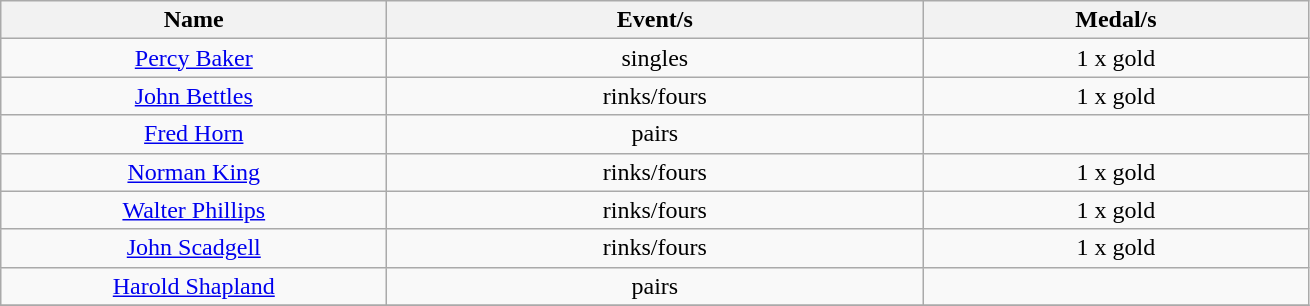<table class="wikitable" style="text-align: center">
<tr>
<th width=250>Name</th>
<th width=350>Event/s</th>
<th width=250>Medal/s</th>
</tr>
<tr>
<td><a href='#'>Percy Baker</a></td>
<td>singles</td>
<td>1 x gold</td>
</tr>
<tr>
<td><a href='#'>John Bettles</a></td>
<td>rinks/fours</td>
<td>1 x gold</td>
</tr>
<tr>
<td><a href='#'>Fred Horn</a></td>
<td>pairs</td>
<td></td>
</tr>
<tr>
<td><a href='#'>Norman King</a></td>
<td>rinks/fours</td>
<td>1 x gold</td>
</tr>
<tr>
<td><a href='#'>Walter Phillips</a></td>
<td>rinks/fours</td>
<td>1 x gold</td>
</tr>
<tr>
<td><a href='#'>John Scadgell</a></td>
<td>rinks/fours</td>
<td>1 x gold</td>
</tr>
<tr>
<td><a href='#'>Harold Shapland</a></td>
<td>pairs</td>
<td></td>
</tr>
<tr>
</tr>
</table>
